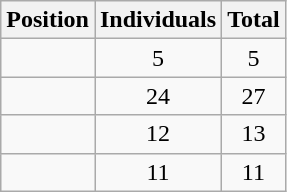<table class="sortable wikitable">
<tr>
<th>Position</th>
<th>Individuals</th>
<th>Total</th>
</tr>
<tr>
<td></td>
<td align=center>5</td>
<td align=center>5</td>
</tr>
<tr>
<td></td>
<td align=center>24</td>
<td align=center>27</td>
</tr>
<tr>
<td></td>
<td align=center>12</td>
<td align=center>13</td>
</tr>
<tr>
<td></td>
<td align=center>11</td>
<td align=center>11</td>
</tr>
</table>
